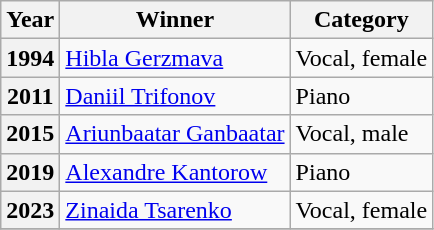<table class="wikitable">
<tr>
<th>Year</th>
<th style="text-align:center">Winner</th>
<th style="text-align:center">Category</th>
</tr>
<tr>
<th>1994</th>
<td><a href='#'>Hibla Gerzmava</a></td>
<td>Vocal, female</td>
</tr>
<tr>
<th>2011</th>
<td><a href='#'>Daniil Trifonov</a></td>
<td>Piano</td>
</tr>
<tr>
<th>2015</th>
<td><a href='#'>Ariunbaatar Ganbaatar</a></td>
<td>Vocal, male</td>
</tr>
<tr>
<th>2019</th>
<td><a href='#'>Alexandre Kantorow</a></td>
<td>Piano</td>
</tr>
<tr>
<th>2023</th>
<td><a href='#'>Zinaida Tsarenko</a></td>
<td>Vocal, female</td>
</tr>
<tr>
</tr>
</table>
